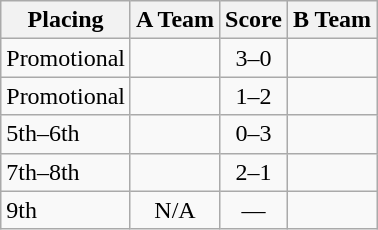<table class=wikitable style="border:1px solid #AAAAAA;">
<tr>
<th>Placing</th>
<th>A Team</th>
<th>Score</th>
<th>B Team</th>
</tr>
<tr>
<td>Promotional</td>
<td><strong></strong></td>
<td align="center">3–0</td>
<td></td>
</tr>
<tr>
<td>Promotional</td>
<td></td>
<td align="center">1–2</td>
<td><strong></strong></td>
</tr>
<tr>
<td>5th–6th</td>
<td></td>
<td align="center">0–3</td>
<td><strong></strong></td>
</tr>
<tr>
<td>7th–8th</td>
<td><strong></strong></td>
<td align="center">2–1</td>
<td></td>
</tr>
<tr>
<td>9th</td>
<td align="center">N/A</td>
<td align="center">—</td>
<td></td>
</tr>
</table>
